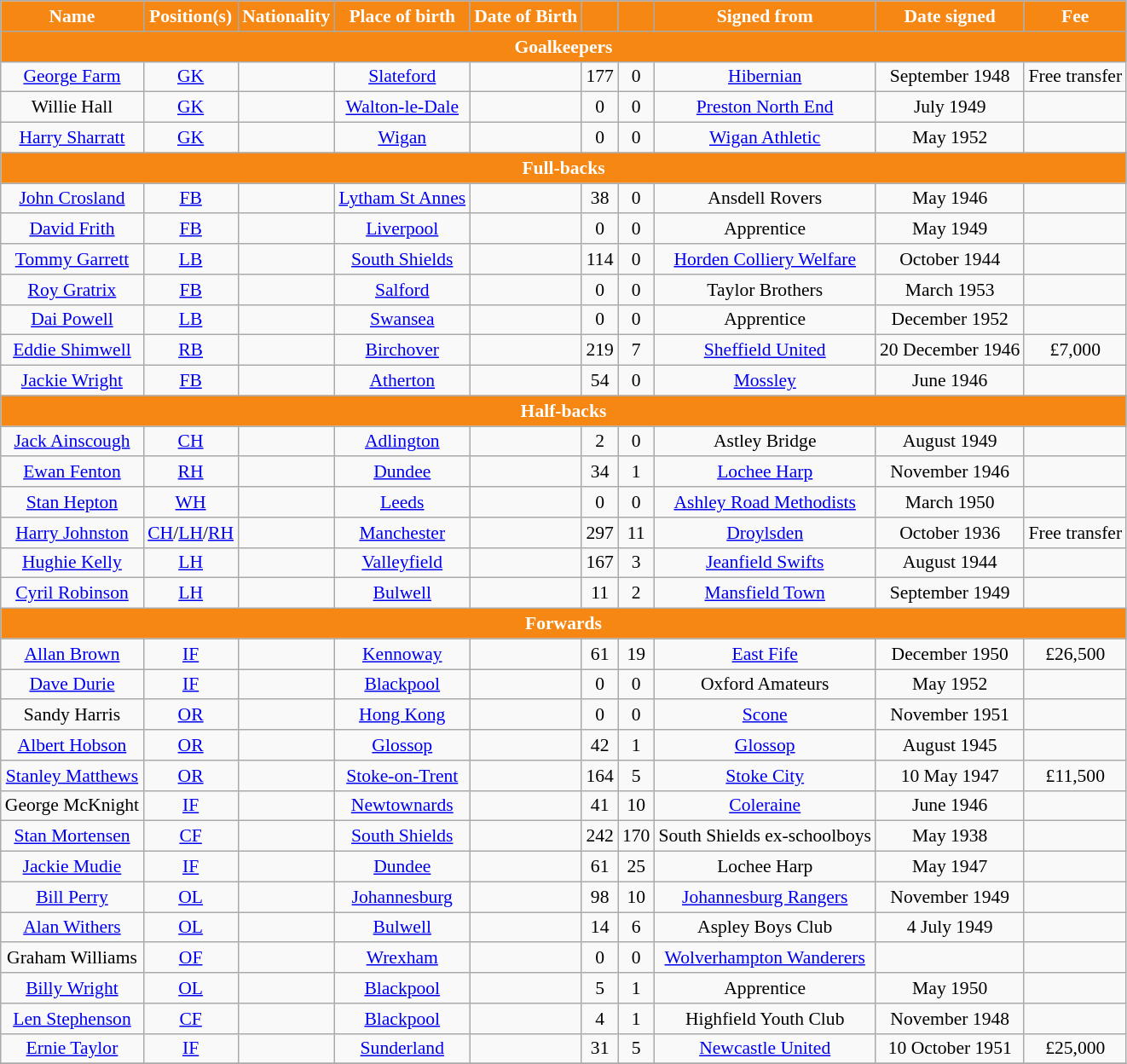<table class="wikitable" style="text-align:center; font-size:90%;">
<tr>
<th style="background-color:#F68712; color:white; text-align:center;">Name</th>
<th style="background-color:#F68712; color:white; text-align:center;">Position(s)</th>
<th style="background-color:#F68712; color:white; text-align:center;">Nationality</th>
<th style="background-color:#F68712; color:white; text-align:center;">Place of birth</th>
<th style="background-color:#F68712; color:white; text-align:center;">Date of Birth</th>
<th style="background-color:#F68712; color:white; text-align:center;"></th>
<th style="background-color:#F68712; color:white; text-align:center;"></th>
<th style="background-color:#F68712; color:white; text-align:center;">Signed from</th>
<th style="background-color:#F68712; color:white; text-align:center;">Date signed</th>
<th style="background-color:#F68712; color:white; text-align:center;">Fee</th>
</tr>
<tr>
<th colspan="10" style="background-color:#F68712; color:white; text-align:center"><strong>Goalkeepers</strong></th>
</tr>
<tr>
<td><a href='#'>George Farm</a></td>
<td><a href='#'>GK</a></td>
<td></td>
<td><a href='#'>Slateford</a></td>
<td></td>
<td>177</td>
<td>0</td>
<td> <a href='#'>Hibernian</a></td>
<td>September 1948</td>
<td>Free transfer</td>
</tr>
<tr>
<td>Willie Hall</td>
<td><a href='#'>GK</a></td>
<td></td>
<td><a href='#'>Walton-le-Dale</a></td>
<td></td>
<td>0</td>
<td>0</td>
<td> <a href='#'>Preston North End</a></td>
<td>July 1949</td>
<td></td>
</tr>
<tr>
<td><a href='#'>Harry Sharratt</a></td>
<td><a href='#'>GK</a></td>
<td></td>
<td><a href='#'>Wigan</a></td>
<td></td>
<td>0</td>
<td>0</td>
<td> <a href='#'>Wigan Athletic</a></td>
<td>May 1952</td>
<td></td>
</tr>
<tr>
<th colspan="10" style="background-color:#F68712; color:white; text-align:center"><strong>Full-backs</strong></th>
</tr>
<tr>
<td><a href='#'>John Crosland</a></td>
<td><a href='#'>FB</a></td>
<td></td>
<td><a href='#'>Lytham St Annes</a></td>
<td></td>
<td>38</td>
<td>0</td>
<td> Ansdell Rovers</td>
<td>May 1946</td>
<td></td>
</tr>
<tr>
<td><a href='#'>David Frith</a></td>
<td><a href='#'>FB</a></td>
<td></td>
<td><a href='#'>Liverpool</a></td>
<td></td>
<td>0</td>
<td>0</td>
<td>Apprentice</td>
<td>May 1949</td>
<td></td>
</tr>
<tr>
<td><a href='#'>Tommy Garrett</a></td>
<td><a href='#'>LB</a></td>
<td></td>
<td><a href='#'>South Shields</a></td>
<td></td>
<td>114</td>
<td>0</td>
<td> <a href='#'>Horden Colliery Welfare</a></td>
<td>October 1944</td>
<td></td>
</tr>
<tr>
<td><a href='#'>Roy Gratrix</a></td>
<td><a href='#'>FB</a></td>
<td></td>
<td><a href='#'>Salford</a></td>
<td></td>
<td>0</td>
<td>0</td>
<td> Taylor Brothers</td>
<td>March 1953</td>
<td></td>
</tr>
<tr>
<td><a href='#'>Dai Powell</a></td>
<td><a href='#'>LB</a></td>
<td></td>
<td><a href='#'>Swansea</a></td>
<td></td>
<td>0</td>
<td>0</td>
<td>Apprentice</td>
<td>December 1952</td>
<td></td>
</tr>
<tr>
<td><a href='#'>Eddie Shimwell</a></td>
<td><a href='#'>RB</a></td>
<td></td>
<td><a href='#'>Birchover</a></td>
<td></td>
<td>219</td>
<td>7</td>
<td> <a href='#'>Sheffield United</a></td>
<td>20 December 1946</td>
<td>£7,000</td>
</tr>
<tr>
<td><a href='#'>Jackie Wright</a></td>
<td><a href='#'>FB</a></td>
<td></td>
<td><a href='#'>Atherton</a></td>
<td></td>
<td>54</td>
<td>0</td>
<td> <a href='#'>Mossley</a></td>
<td>June 1946</td>
<td></td>
</tr>
<tr>
<th colspan="10" style="background-color:#F68712; color:white; text-align:center"><strong>Half-backs</strong></th>
</tr>
<tr>
<td><a href='#'>Jack Ainscough</a></td>
<td><a href='#'>CH</a></td>
<td></td>
<td><a href='#'>Adlington</a></td>
<td></td>
<td>2</td>
<td>0</td>
<td> Astley Bridge</td>
<td>August 1949</td>
<td></td>
</tr>
<tr>
<td><a href='#'>Ewan Fenton</a></td>
<td><a href='#'>RH</a></td>
<td></td>
<td><a href='#'>Dundee</a></td>
<td></td>
<td>34</td>
<td>1</td>
<td> <a href='#'>Lochee Harp</a></td>
<td>November 1946</td>
<td></td>
</tr>
<tr>
<td><a href='#'>Stan Hepton</a></td>
<td><a href='#'>WH</a></td>
<td></td>
<td><a href='#'>Leeds</a></td>
<td></td>
<td>0</td>
<td>0</td>
<td> <a href='#'>Ashley Road Methodists</a></td>
<td>March 1950</td>
<td></td>
</tr>
<tr>
<td><a href='#'>Harry Johnston</a></td>
<td><a href='#'>CH</a>/<a href='#'>LH</a>/<a href='#'>RH</a></td>
<td></td>
<td><a href='#'>Manchester</a></td>
<td></td>
<td>297</td>
<td>11</td>
<td> <a href='#'>Droylsden</a></td>
<td>October 1936</td>
<td>Free transfer</td>
</tr>
<tr>
<td><a href='#'>Hughie Kelly</a></td>
<td><a href='#'>LH</a></td>
<td></td>
<td><a href='#'>Valleyfield</a></td>
<td></td>
<td>167</td>
<td>3</td>
<td> <a href='#'>Jeanfield Swifts</a></td>
<td>August 1944</td>
<td></td>
</tr>
<tr>
<td><a href='#'>Cyril Robinson</a></td>
<td><a href='#'>LH</a></td>
<td></td>
<td><a href='#'>Bulwell</a></td>
<td></td>
<td>11</td>
<td>2</td>
<td> <a href='#'>Mansfield Town</a></td>
<td>September 1949</td>
<td></td>
</tr>
<tr>
<th colspan="10" style="background-color:#F68712; color:white; text-align:center"><strong>Forwards</strong></th>
</tr>
<tr>
<td><a href='#'>Allan Brown</a></td>
<td><a href='#'>IF</a></td>
<td></td>
<td><a href='#'>Kennoway</a></td>
<td></td>
<td>61</td>
<td>19</td>
<td> <a href='#'>East Fife</a></td>
<td>December 1950</td>
<td>£26,500</td>
</tr>
<tr>
<td><a href='#'>Dave Durie</a></td>
<td><a href='#'>IF</a></td>
<td></td>
<td><a href='#'>Blackpool</a></td>
<td></td>
<td>0</td>
<td>0</td>
<td> Oxford Amateurs</td>
<td>May 1952</td>
<td></td>
</tr>
<tr>
<td>Sandy Harris</td>
<td><a href='#'>OR</a></td>
<td></td>
<td><a href='#'>Hong Kong</a></td>
<td></td>
<td>0</td>
<td>0</td>
<td> <a href='#'>Scone</a></td>
<td>November 1951</td>
<td></td>
</tr>
<tr>
<td><a href='#'>Albert Hobson</a></td>
<td><a href='#'>OR</a></td>
<td></td>
<td><a href='#'>Glossop</a></td>
<td></td>
<td>42</td>
<td>1</td>
<td> <a href='#'>Glossop</a></td>
<td>August 1945</td>
<td></td>
</tr>
<tr>
<td><a href='#'>Stanley Matthews</a></td>
<td><a href='#'>OR</a></td>
<td></td>
<td><a href='#'>Stoke-on-Trent</a></td>
<td></td>
<td>164</td>
<td>5</td>
<td> <a href='#'>Stoke City</a></td>
<td>10 May 1947</td>
<td>£11,500</td>
</tr>
<tr>
<td>George McKnight</td>
<td><a href='#'>IF</a></td>
<td></td>
<td><a href='#'>Newtownards</a></td>
<td></td>
<td>41</td>
<td>10</td>
<td> <a href='#'>Coleraine</a></td>
<td>June 1946</td>
<td></td>
</tr>
<tr>
<td><a href='#'>Stan Mortensen</a></td>
<td><a href='#'>CF</a></td>
<td></td>
<td><a href='#'>South Shields</a></td>
<td></td>
<td>242</td>
<td>170</td>
<td> South Shields ex-schoolboys</td>
<td>May 1938</td>
<td></td>
</tr>
<tr>
<td><a href='#'>Jackie Mudie</a></td>
<td><a href='#'>IF</a></td>
<td></td>
<td><a href='#'>Dundee</a></td>
<td></td>
<td>61</td>
<td>25</td>
<td> Lochee Harp</td>
<td>May 1947</td>
<td></td>
</tr>
<tr>
<td><a href='#'>Bill Perry</a></td>
<td><a href='#'>OL</a></td>
<td></td>
<td><a href='#'>Johannesburg</a></td>
<td></td>
<td>98</td>
<td>10</td>
<td> <a href='#'>Johannesburg Rangers</a></td>
<td>November 1949</td>
<td></td>
</tr>
<tr>
<td><a href='#'>Alan Withers</a></td>
<td><a href='#'>OL</a></td>
<td></td>
<td><a href='#'>Bulwell</a></td>
<td></td>
<td>14</td>
<td>6</td>
<td> Aspley Boys Club</td>
<td>4 July 1949</td>
<td></td>
</tr>
<tr>
<td>Graham Williams</td>
<td><a href='#'>OF</a></td>
<td></td>
<td><a href='#'>Wrexham</a></td>
<td></td>
<td>0</td>
<td>0</td>
<td> <a href='#'>Wolverhampton Wanderers</a></td>
<td></td>
<td></td>
</tr>
<tr>
<td><a href='#'>Billy Wright</a></td>
<td><a href='#'>OL</a></td>
<td></td>
<td><a href='#'>Blackpool</a></td>
<td></td>
<td>5</td>
<td>1</td>
<td>Apprentice</td>
<td>May 1950</td>
<td></td>
</tr>
<tr>
<td><a href='#'>Len Stephenson</a></td>
<td><a href='#'>CF</a></td>
<td></td>
<td><a href='#'>Blackpool</a></td>
<td></td>
<td>4</td>
<td>1</td>
<td> Highfield Youth Club</td>
<td>November 1948</td>
<td></td>
</tr>
<tr>
<td><a href='#'>Ernie Taylor</a></td>
<td><a href='#'>IF</a></td>
<td></td>
<td><a href='#'>Sunderland</a></td>
<td></td>
<td>31</td>
<td>5</td>
<td> <a href='#'>Newcastle United</a></td>
<td>10 October 1951</td>
<td>£25,000</td>
</tr>
<tr>
</tr>
</table>
